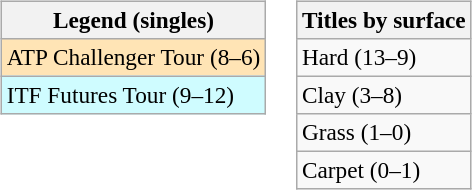<table>
<tr valign=top>
<td><br><table class=wikitable style=font-size:97%>
<tr>
<th>Legend (singles)</th>
</tr>
<tr bgcolor=moccasin>
<td>ATP Challenger Tour (8–6)</td>
</tr>
<tr bgcolor=#cffcff>
<td>ITF Futures Tour (9–12)</td>
</tr>
</table>
</td>
<td><br><table class=wikitable style=font-size:97%>
<tr>
<th>Titles by surface</th>
</tr>
<tr>
<td>Hard (13–9)</td>
</tr>
<tr>
<td>Clay (3–8)</td>
</tr>
<tr>
<td>Grass (1–0)</td>
</tr>
<tr>
<td>Carpet (0–1)</td>
</tr>
</table>
</td>
</tr>
</table>
